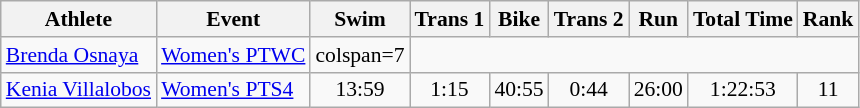<table class="wikitable" style="font-size:90%;">
<tr>
<th>Athlete</th>
<th>Event</th>
<th>Swim</th>
<th>Trans 1</th>
<th>Bike</th>
<th>Trans 2</th>
<th>Run</th>
<th>Total Time</th>
<th>Rank</th>
</tr>
<tr align="center">
<td align="left"><a href='#'>Brenda Osnaya</a></td>
<td align="left"><a href='#'>Women's PTWC</a></td>
<td>colspan=7</td>
</tr>
<tr align="center">
<td align="left"><a href='#'>Kenia Villalobos</a></td>
<td align="left"><a href='#'>Women's PTS4</a></td>
<td>13:59</td>
<td>1:15</td>
<td>40:55</td>
<td>0:44</td>
<td>26:00</td>
<td>1:22:53</td>
<td>11</td>
</tr>
</table>
